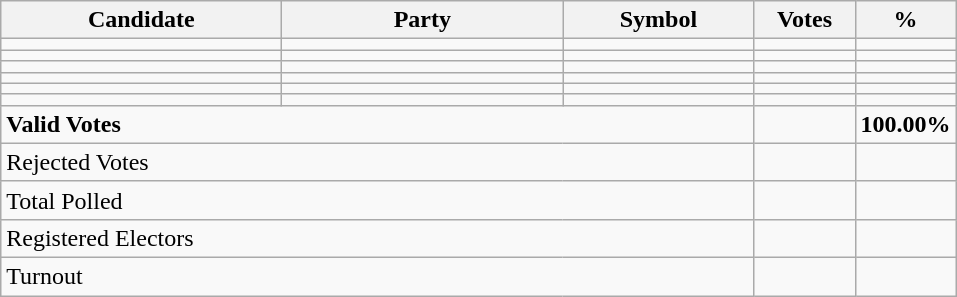<table class="wikitable" border="1" style="text-align:right;">
<tr>
<th align=left width="180">Candidate</th>
<th align=left width="180">Party</th>
<th align=left width="120">Symbol</th>
<th align=left width="60">Votes</th>
<th align=left width="60">%</th>
</tr>
<tr>
<td align=left></td>
<td align=left></td>
<td></td>
<td></td>
<td></td>
</tr>
<tr>
<td align=left></td>
<td align=left></td>
<td></td>
<td></td>
<td></td>
</tr>
<tr>
<td align=left></td>
<td align=left></td>
<td></td>
<td></td>
<td></td>
</tr>
<tr>
<td align=left></td>
<td align=left></td>
<td></td>
<td></td>
<td></td>
</tr>
<tr>
<td align=left></td>
<td align=left></td>
<td></td>
<td></td>
<td></td>
</tr>
<tr>
<td align=left></td>
<td align=left></td>
<td></td>
<td></td>
<td></td>
</tr>
<tr>
<td align=left colspan=3><strong>Valid Votes</strong></td>
<td><strong> </strong></td>
<td><strong>100.00%</strong></td>
</tr>
<tr>
<td align=left colspan=3>Rejected Votes</td>
<td></td>
<td></td>
</tr>
<tr>
<td align=left colspan=3>Total Polled</td>
<td></td>
<td></td>
</tr>
<tr>
<td align=left colspan=3>Registered Electors</td>
<td></td>
<td></td>
</tr>
<tr>
<td align=left colspan=3>Turnout</td>
<td></td>
</tr>
</table>
